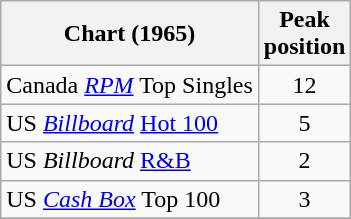<table class="wikitable sortable">
<tr>
<th>Chart (1965)</th>
<th>Peak<br>position</th>
</tr>
<tr>
<td>Canada <em><a href='#'>RPM</a></em> Top Singles</td>
<td style="text-align:center;">12</td>
</tr>
<tr>
<td>US <em><a href='#'>Billboard</a></em> <a href='#'>Hot 100</a></td>
<td style="text-align:center;">5</td>
</tr>
<tr>
<td>US <em>Billboard</em> <a href='#'>R&B</a></td>
<td style="text-align:center;">2</td>
</tr>
<tr>
<td>US <a href='#'><em>Cash Box</em></a> Top 100</td>
<td align="center">3</td>
</tr>
<tr>
</tr>
</table>
